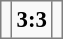<table bgcolor="#f9f9f9" cellpadding="3" cellspacing="0" border="1" style="font-size: 95%; border: gray solid 1px; border-collapse: collapse; background: #f9f9f9;">
<tr>
<td></td>
<td align="center"><strong>3:3</strong></td>
<td></td>
</tr>
</table>
